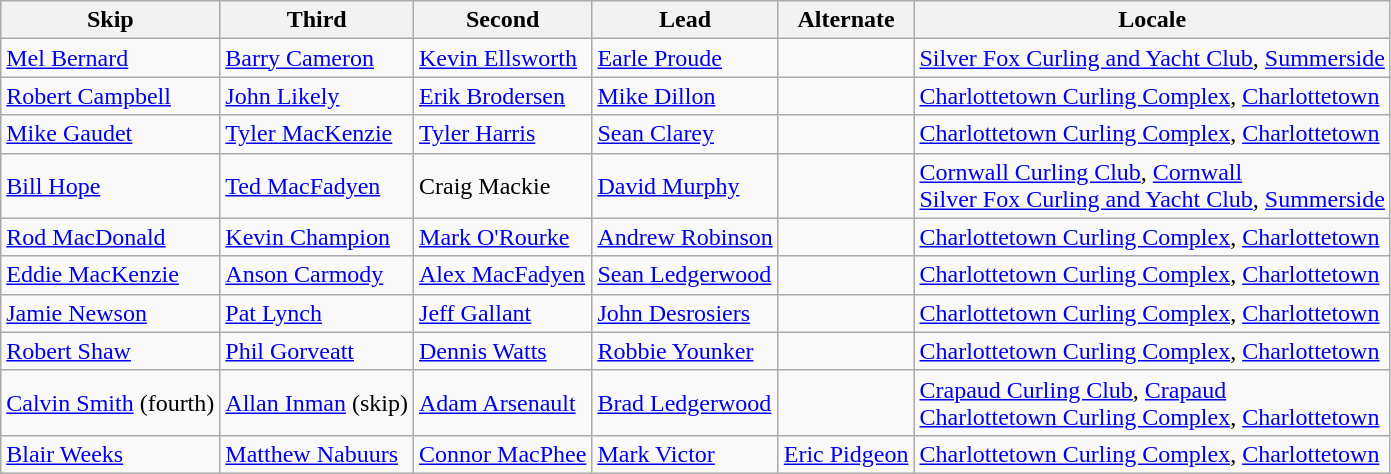<table class="wikitable">
<tr>
<th>Skip</th>
<th>Third</th>
<th>Second</th>
<th>Lead</th>
<th>Alternate</th>
<th>Locale</th>
</tr>
<tr>
<td><a href='#'>Mel Bernard</a></td>
<td><a href='#'>Barry Cameron</a></td>
<td><a href='#'>Kevin Ellsworth</a></td>
<td><a href='#'>Earle Proude</a></td>
<td></td>
<td><a href='#'>Silver Fox Curling and Yacht Club</a>, <a href='#'>Summerside</a></td>
</tr>
<tr>
<td><a href='#'>Robert Campbell</a></td>
<td><a href='#'>John Likely</a></td>
<td><a href='#'>Erik Brodersen</a></td>
<td><a href='#'>Mike Dillon</a></td>
<td></td>
<td><a href='#'>Charlottetown Curling Complex</a>, <a href='#'>Charlottetown</a></td>
</tr>
<tr>
<td><a href='#'>Mike Gaudet</a></td>
<td><a href='#'>Tyler MacKenzie</a></td>
<td><a href='#'>Tyler Harris</a></td>
<td><a href='#'>Sean Clarey</a></td>
<td></td>
<td><a href='#'>Charlottetown Curling Complex</a>, <a href='#'>Charlottetown</a></td>
</tr>
<tr>
<td><a href='#'>Bill Hope</a></td>
<td><a href='#'>Ted MacFadyen</a></td>
<td>Craig Mackie</td>
<td><a href='#'>David Murphy</a></td>
<td></td>
<td><a href='#'>Cornwall Curling Club</a>, <a href='#'>Cornwall</a> <br> <a href='#'>Silver Fox Curling and Yacht Club</a>, <a href='#'>Summerside</a></td>
</tr>
<tr>
<td><a href='#'>Rod MacDonald</a></td>
<td><a href='#'>Kevin Champion</a></td>
<td><a href='#'>Mark O'Rourke</a></td>
<td><a href='#'>Andrew Robinson</a></td>
<td></td>
<td><a href='#'>Charlottetown Curling Complex</a>, <a href='#'>Charlottetown</a></td>
</tr>
<tr>
<td><a href='#'>Eddie MacKenzie</a></td>
<td><a href='#'>Anson Carmody</a></td>
<td><a href='#'>Alex MacFadyen</a></td>
<td><a href='#'>Sean Ledgerwood</a></td>
<td></td>
<td><a href='#'>Charlottetown Curling Complex</a>, <a href='#'>Charlottetown</a></td>
</tr>
<tr>
<td><a href='#'>Jamie Newson</a></td>
<td><a href='#'>Pat Lynch</a></td>
<td><a href='#'>Jeff Gallant</a></td>
<td><a href='#'>John Desrosiers</a></td>
<td></td>
<td><a href='#'>Charlottetown Curling Complex</a>, <a href='#'>Charlottetown</a></td>
</tr>
<tr>
<td><a href='#'>Robert Shaw</a></td>
<td><a href='#'>Phil Gorveatt</a></td>
<td><a href='#'>Dennis Watts</a></td>
<td><a href='#'>Robbie Younker</a></td>
<td></td>
<td><a href='#'>Charlottetown Curling Complex</a>, <a href='#'>Charlottetown</a></td>
</tr>
<tr>
<td><a href='#'>Calvin Smith</a> (fourth)</td>
<td><a href='#'>Allan Inman</a> (skip)</td>
<td><a href='#'>Adam Arsenault</a></td>
<td><a href='#'>Brad Ledgerwood</a></td>
<td></td>
<td><a href='#'>Crapaud Curling Club</a>, <a href='#'>Crapaud</a> <br> <a href='#'>Charlottetown Curling Complex</a>, <a href='#'>Charlottetown</a></td>
</tr>
<tr>
<td><a href='#'>Blair Weeks</a></td>
<td><a href='#'>Matthew Nabuurs</a></td>
<td><a href='#'>Connor MacPhee</a></td>
<td><a href='#'>Mark Victor</a></td>
<td><a href='#'>Eric Pidgeon</a></td>
<td><a href='#'>Charlottetown Curling Complex</a>, <a href='#'>Charlottetown</a></td>
</tr>
</table>
